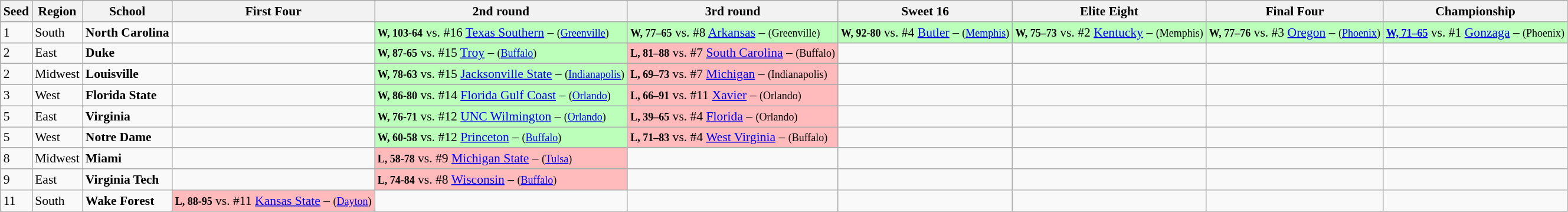<table class="sortable wikitable" style="white-space:nowrap; font-size:90%;">
<tr>
<th>Seed</th>
<th>Region</th>
<th>School</th>
<th>First Four</th>
<th>2nd round</th>
<th>3rd round</th>
<th>Sweet 16</th>
<th>Elite Eight</th>
<th>Final Four</th>
<th>Championship</th>
</tr>
<tr>
<td>1</td>
<td>South</td>
<td><strong>North Carolina</strong></td>
<td></td>
<td style="background:#bfb;"><small><strong>W, 103-64</strong></small> vs. #16 <a href='#'>Texas Southern</a> – <small>(<a href='#'>Greenville</a>)</small></td>
<td style="background:#bfb;"><small><strong>W, 77–65</strong></small> vs. #8 <a href='#'>Arkansas</a> – <small>(Greenville)</small></td>
<td style="background:#bfb;"><small><strong>W, 92-80</strong></small> vs. #4 <a href='#'>Butler</a> – <small>(<a href='#'>Memphis</a>)</small></td>
<td style="background:#bfb;"><small><strong>W, 75–73</strong></small> vs. #2 <a href='#'>Kentucky</a> – <small>(Memphis)</small></td>
<td style="background:#bfb;"><small><strong>W, 77–76</strong></small> vs. #3 <a href='#'>Oregon</a> – <small>(<a href='#'>Phoenix</a>)</small></td>
<td style="background:#bfb;"><small><strong><a href='#'>W, 71–65</a></strong></small> vs. #1 <a href='#'>Gonzaga</a> – <small>(Phoenix)</small></td>
</tr>
<tr>
<td>2</td>
<td>East</td>
<td><strong>Duke</strong></td>
<td></td>
<td style="background:#bfb;"><small><strong>W, 87-65</strong></small> vs. #15 <a href='#'>Troy</a> – <small>(<a href='#'>Buffalo</a>)</small></td>
<td style="background:#fbb;"><small><strong>L, 81–88</strong></small> vs. #7 <a href='#'>South Carolina</a> – <small>(Buffalo)</small></td>
<td></td>
<td></td>
<td></td>
<td></td>
</tr>
<tr>
<td>2</td>
<td>Midwest</td>
<td><strong>Louisville</strong></td>
<td></td>
<td style="background:#bfb;"><small><strong>W, 78-63</strong></small> vs. #15 <a href='#'>Jacksonville State</a> – <small>(<a href='#'>Indianapolis</a>)</small></td>
<td style="background:#fbb;"><small><strong>L, 69–73</strong></small> vs. #7 <a href='#'>Michigan</a> – <small>(Indianapolis)</small></td>
<td></td>
<td></td>
<td></td>
<td></td>
</tr>
<tr>
<td>3</td>
<td>West</td>
<td><strong>Florida State</strong></td>
<td></td>
<td style="background:#bfb;"><small><strong>W, 86-80</strong></small> vs. #14 <a href='#'>Florida Gulf Coast</a> – <small>(<a href='#'>Orlando</a>)</small></td>
<td style="background:#fbb;"><small><strong>L, 66–91</strong></small> vs. #11 <a href='#'>Xavier</a> – <small>(Orlando)</small></td>
<td></td>
<td></td>
<td></td>
<td></td>
</tr>
<tr>
<td>5</td>
<td>East</td>
<td><strong>Virginia</strong></td>
<td></td>
<td style="background:#bfb;"><small><strong>W, 76-71</strong></small> vs. #12 <a href='#'>UNC Wilmington</a> – <small>(<a href='#'>Orlando</a>)</small></td>
<td style="background:#fbb;"><small><strong>L, 39–65</strong></small> vs. #4 <a href='#'>Florida</a> – <small>(Orlando)</small></td>
<td></td>
<td></td>
<td></td>
<td></td>
</tr>
<tr>
<td>5</td>
<td>West</td>
<td><strong>Notre Dame</strong></td>
<td></td>
<td style="background:#bfb;"><small><strong>W, 60-58</strong></small> vs. #12 <a href='#'>Princeton</a> – <small>(<a href='#'>Buffalo</a>)</small></td>
<td style="background:#fbb;"><small><strong>L, 71–83</strong></small> vs. #4 <a href='#'>West Virginia</a> – <small>(Buffalo)</small></td>
<td></td>
<td></td>
<td></td>
<td></td>
</tr>
<tr>
<td>8</td>
<td>Midwest</td>
<td><strong>Miami</strong></td>
<td></td>
<td style="background:#fbb;"><small><strong>L, 58-78</strong></small> vs. #9 <a href='#'>Michigan State</a> – <small>(<a href='#'>Tulsa</a>)</small></td>
<td></td>
<td></td>
<td></td>
<td></td>
<td></td>
</tr>
<tr>
<td>9</td>
<td>East</td>
<td><strong>Virginia Tech</strong></td>
<td></td>
<td style="background:#fbb;"><small><strong>L, 74-84</strong></small> vs. #8 <a href='#'>Wisconsin</a> – <small>(<a href='#'>Buffalo</a>)</small></td>
<td></td>
<td></td>
<td></td>
<td></td>
<td></td>
</tr>
<tr>
<td>11</td>
<td>South</td>
<td><strong>Wake Forest</strong></td>
<td style="background:#fbb;"><small><strong>L, 88-95</strong></small> vs. #11 <a href='#'>Kansas State</a> – <small>(<a href='#'>Dayton</a>)</small></td>
<td></td>
<td></td>
<td></td>
<td></td>
<td></td>
<td></td>
</tr>
</table>
